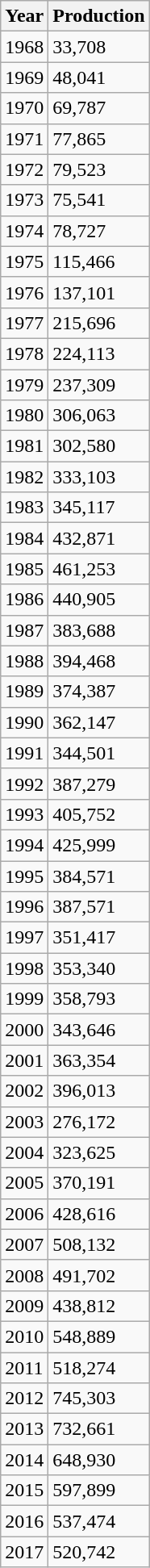<table class="wikitable sortable">
<tr>
<th>Year</th>
<th>Production</th>
</tr>
<tr>
<td>1968</td>
<td>33,708</td>
</tr>
<tr>
<td>1969</td>
<td>48,041</td>
</tr>
<tr>
<td>1970</td>
<td>69,787</td>
</tr>
<tr>
<td>1971</td>
<td>77,865</td>
</tr>
<tr>
<td>1972</td>
<td>79,523</td>
</tr>
<tr>
<td>1973</td>
<td>75,541</td>
</tr>
<tr>
<td>1974</td>
<td>78,727</td>
</tr>
<tr>
<td>1975</td>
<td>115,466</td>
</tr>
<tr>
<td>1976</td>
<td>137,101</td>
</tr>
<tr>
<td>1977</td>
<td>215,696</td>
</tr>
<tr>
<td>1978</td>
<td>224,113</td>
</tr>
<tr>
<td>1979</td>
<td>237,309</td>
</tr>
<tr>
<td>1980</td>
<td>306,063</td>
</tr>
<tr>
<td>1981</td>
<td>302,580</td>
</tr>
<tr>
<td>1982</td>
<td>333,103</td>
</tr>
<tr>
<td>1983</td>
<td>345,117</td>
</tr>
<tr>
<td>1984</td>
<td>432,871</td>
</tr>
<tr>
<td>1985</td>
<td>461,253</td>
</tr>
<tr>
<td>1986</td>
<td>440,905</td>
</tr>
<tr>
<td>1987</td>
<td>383,688</td>
</tr>
<tr>
<td>1988</td>
<td>394,468</td>
</tr>
<tr>
<td>1989</td>
<td>374,387</td>
</tr>
<tr>
<td>1990</td>
<td>362,147</td>
</tr>
<tr>
<td>1991</td>
<td>344,501</td>
</tr>
<tr>
<td>1992</td>
<td>387,279</td>
</tr>
<tr>
<td>1993</td>
<td>405,752</td>
</tr>
<tr>
<td>1994</td>
<td>425,999</td>
</tr>
<tr>
<td>1995</td>
<td>384,571</td>
</tr>
<tr>
<td>1996</td>
<td>387,571</td>
</tr>
<tr>
<td>1997</td>
<td>351,417</td>
</tr>
<tr>
<td>1998</td>
<td>353,340</td>
</tr>
<tr>
<td>1999</td>
<td>358,793</td>
</tr>
<tr>
<td>2000</td>
<td>343,646</td>
</tr>
<tr>
<td>2001</td>
<td>363,354</td>
</tr>
<tr>
<td>2002</td>
<td>396,013</td>
</tr>
<tr>
<td>2003</td>
<td>276,172</td>
</tr>
<tr>
<td>2004</td>
<td>323,625</td>
</tr>
<tr>
<td>2005</td>
<td>370,191</td>
</tr>
<tr>
<td>2006</td>
<td>428,616</td>
</tr>
<tr>
<td>2007</td>
<td>508,132</td>
</tr>
<tr>
<td>2008</td>
<td>491,702</td>
</tr>
<tr>
<td>2009</td>
<td>438,812</td>
</tr>
<tr>
<td>2010</td>
<td>548,889</td>
</tr>
<tr>
<td>2011</td>
<td>518,274</td>
</tr>
<tr>
<td>2012</td>
<td>745,303</td>
</tr>
<tr>
<td>2013</td>
<td>732,661</td>
</tr>
<tr>
<td>2014</td>
<td>648,930</td>
</tr>
<tr>
<td>2015</td>
<td>597,899</td>
</tr>
<tr>
<td>2016</td>
<td>537,474</td>
</tr>
<tr>
<td>2017</td>
<td>520,742</td>
</tr>
</table>
